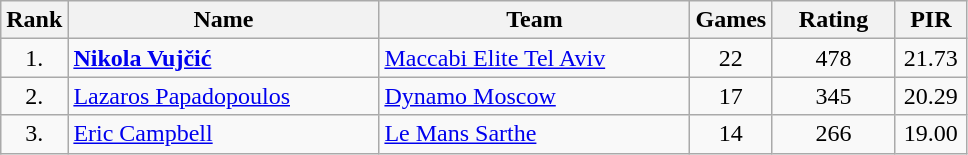<table class="wikitable sortable" style="text-align: center;">
<tr>
<th>Rank</th>
<th width=200>Name</th>
<th width=200>Team</th>
<th>Games</th>
<th width=75>Rating</th>
<th width=40>PIR</th>
</tr>
<tr>
<td>1.</td>
<td align="left"> <strong><a href='#'>Nikola Vujčić</a></strong></td>
<td align="left"> <a href='#'>Maccabi Elite Tel Aviv</a></td>
<td>22</td>
<td>478</td>
<td>21.73</td>
</tr>
<tr>
<td>2.</td>
<td align="left"> <a href='#'>Lazaros Papadopoulos</a></td>
<td align="left"> <a href='#'>Dynamo Moscow</a></td>
<td>17</td>
<td>345</td>
<td>20.29</td>
</tr>
<tr>
<td>3.</td>
<td align="left"> <a href='#'>Eric Campbell</a></td>
<td align="left"> <a href='#'>Le Mans Sarthe</a></td>
<td>14</td>
<td>266</td>
<td>19.00</td>
</tr>
</table>
